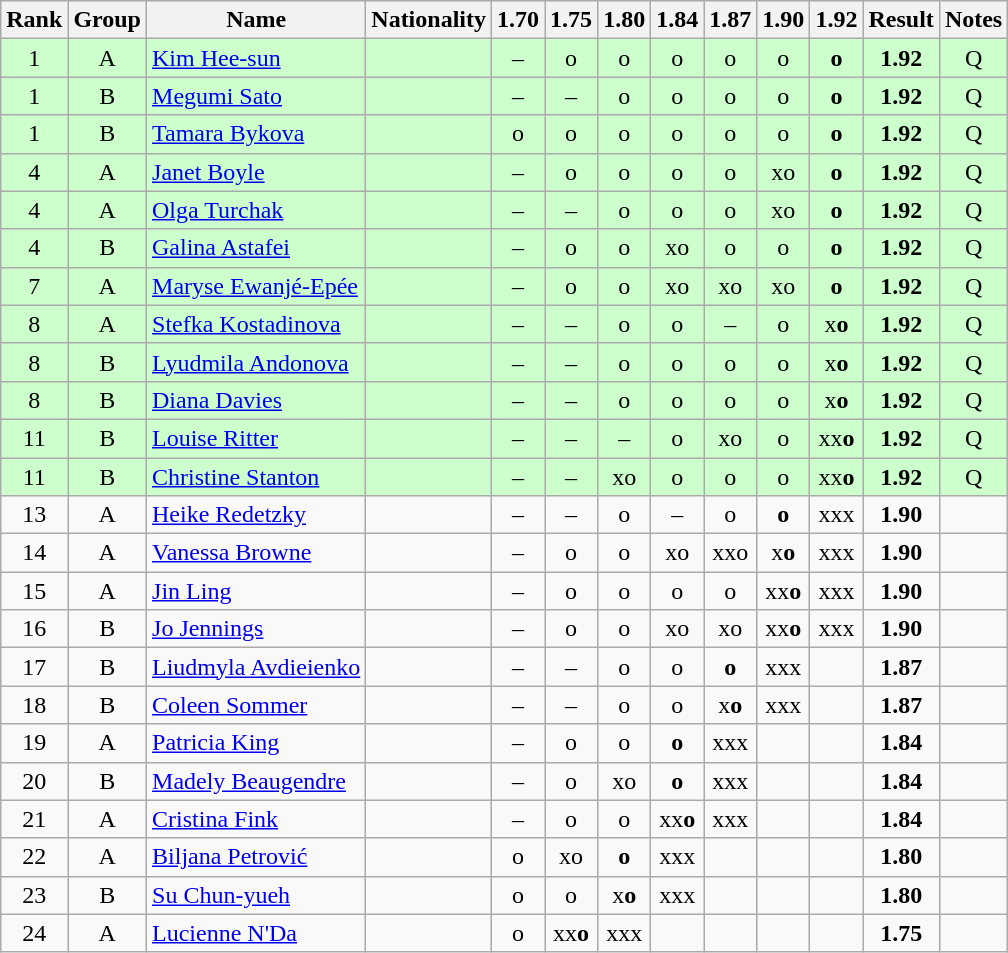<table class="wikitable sortable" style="text-align:center">
<tr>
<th>Rank</th>
<th>Group</th>
<th>Name</th>
<th>Nationality</th>
<th>1.70</th>
<th>1.75</th>
<th>1.80</th>
<th>1.84</th>
<th>1.87</th>
<th>1.90</th>
<th>1.92</th>
<th>Result</th>
<th>Notes</th>
</tr>
<tr bgcolor=ccffcc>
<td>1</td>
<td>A</td>
<td align=left><a href='#'>Kim Hee-sun</a></td>
<td align=left></td>
<td>–</td>
<td>o</td>
<td>o</td>
<td>o</td>
<td>o</td>
<td>o</td>
<td><strong>o</strong></td>
<td><strong>1.92</strong></td>
<td>Q</td>
</tr>
<tr bgcolor=ccffcc>
<td>1</td>
<td>B</td>
<td align=left><a href='#'>Megumi Sato</a></td>
<td align=left></td>
<td>–</td>
<td>–</td>
<td>o</td>
<td>o</td>
<td>o</td>
<td>o</td>
<td><strong>o</strong></td>
<td><strong>1.92</strong></td>
<td>Q</td>
</tr>
<tr bgcolor=ccffcc>
<td>1</td>
<td>B</td>
<td align=left><a href='#'>Tamara Bykova</a></td>
<td align=left></td>
<td>o</td>
<td>o</td>
<td>o</td>
<td>o</td>
<td>o</td>
<td>o</td>
<td><strong>o</strong></td>
<td><strong>1.92</strong></td>
<td>Q</td>
</tr>
<tr bgcolor=ccffcc>
<td>4</td>
<td>A</td>
<td align=left><a href='#'>Janet Boyle</a></td>
<td align=left></td>
<td>–</td>
<td>o</td>
<td>o</td>
<td>o</td>
<td>o</td>
<td>xo</td>
<td><strong>o</strong></td>
<td><strong>1.92</strong></td>
<td>Q</td>
</tr>
<tr bgcolor=ccffcc>
<td>4</td>
<td>A</td>
<td align=left><a href='#'>Olga Turchak</a></td>
<td align=left></td>
<td>–</td>
<td>–</td>
<td>o</td>
<td>o</td>
<td>o</td>
<td>xo</td>
<td><strong>o</strong></td>
<td><strong>1.92</strong></td>
<td>Q</td>
</tr>
<tr bgcolor=ccffcc>
<td>4</td>
<td>B</td>
<td align=left><a href='#'>Galina Astafei</a></td>
<td align=left></td>
<td>–</td>
<td>o</td>
<td>o</td>
<td>xo</td>
<td>o</td>
<td>o</td>
<td><strong>o</strong></td>
<td><strong>1.92</strong></td>
<td>Q</td>
</tr>
<tr bgcolor=ccffcc>
<td>7</td>
<td>A</td>
<td align=left><a href='#'>Maryse Ewanjé-Epée</a></td>
<td align=left></td>
<td>–</td>
<td>o</td>
<td>o</td>
<td>xo</td>
<td>xo</td>
<td>xo</td>
<td><strong>o</strong></td>
<td><strong>1.92</strong></td>
<td>Q</td>
</tr>
<tr bgcolor=ccffcc>
<td>8</td>
<td>A</td>
<td align=left><a href='#'>Stefka Kostadinova</a></td>
<td align=left></td>
<td>–</td>
<td>–</td>
<td>o</td>
<td>o</td>
<td>–</td>
<td>o</td>
<td>x<strong>o</strong></td>
<td><strong>1.92</strong></td>
<td>Q</td>
</tr>
<tr bgcolor=ccffcc>
<td>8</td>
<td>B</td>
<td align=left><a href='#'>Lyudmila Andonova</a></td>
<td align=left></td>
<td>–</td>
<td>–</td>
<td>o</td>
<td>o</td>
<td>o</td>
<td>o</td>
<td>x<strong>o</strong></td>
<td><strong>1.92</strong></td>
<td>Q</td>
</tr>
<tr bgcolor=ccffcc>
<td>8</td>
<td>B</td>
<td align=left><a href='#'>Diana Davies</a></td>
<td align=left></td>
<td>–</td>
<td>–</td>
<td>o</td>
<td>o</td>
<td>o</td>
<td>o</td>
<td>x<strong>o</strong></td>
<td><strong>1.92</strong></td>
<td>Q</td>
</tr>
<tr bgcolor=ccffcc>
<td>11</td>
<td>B</td>
<td align=left><a href='#'>Louise Ritter</a></td>
<td align=left></td>
<td>–</td>
<td>–</td>
<td>–</td>
<td>o</td>
<td>xo</td>
<td>o</td>
<td>xx<strong>o</strong></td>
<td><strong>1.92</strong></td>
<td>Q</td>
</tr>
<tr bgcolor=ccffcc>
<td>11</td>
<td>B</td>
<td align=left><a href='#'>Christine Stanton</a></td>
<td align=left></td>
<td>–</td>
<td>–</td>
<td>xo</td>
<td>o</td>
<td>o</td>
<td>o</td>
<td>xx<strong>o</strong></td>
<td><strong>1.92</strong></td>
<td>Q</td>
</tr>
<tr>
<td>13</td>
<td>A</td>
<td align=left><a href='#'>Heike Redetzky</a></td>
<td align=left></td>
<td>–</td>
<td>–</td>
<td>o</td>
<td>–</td>
<td>o</td>
<td><strong>o</strong></td>
<td>xxx</td>
<td><strong>1.90</strong></td>
<td></td>
</tr>
<tr>
<td>14</td>
<td>A</td>
<td align=left><a href='#'>Vanessa Browne</a></td>
<td align=left></td>
<td>–</td>
<td>o</td>
<td>o</td>
<td>xo</td>
<td>xxo</td>
<td>x<strong>o</strong></td>
<td>xxx</td>
<td><strong>1.90</strong></td>
<td></td>
</tr>
<tr>
<td>15</td>
<td>A</td>
<td align=left><a href='#'>Jin Ling</a></td>
<td align=left></td>
<td>–</td>
<td>o</td>
<td>o</td>
<td>o</td>
<td>o</td>
<td>xx<strong>o</strong></td>
<td>xxx</td>
<td><strong>1.90</strong></td>
<td></td>
</tr>
<tr>
<td>16</td>
<td>B</td>
<td align=left><a href='#'>Jo Jennings</a></td>
<td align=left></td>
<td>–</td>
<td>o</td>
<td>o</td>
<td>xo</td>
<td>xo</td>
<td>xx<strong>o</strong></td>
<td>xxx</td>
<td><strong>1.90</strong></td>
<td></td>
</tr>
<tr>
<td>17</td>
<td>B</td>
<td align=left><a href='#'>Liudmyla Avdieienko</a></td>
<td align=left></td>
<td>–</td>
<td>–</td>
<td>o</td>
<td>o</td>
<td><strong>o</strong></td>
<td>xxx</td>
<td></td>
<td><strong>1.87</strong></td>
<td></td>
</tr>
<tr>
<td>18</td>
<td>B</td>
<td align=left><a href='#'>Coleen Sommer</a></td>
<td align=left></td>
<td>–</td>
<td>–</td>
<td>o</td>
<td>o</td>
<td>x<strong>o</strong></td>
<td>xxx</td>
<td></td>
<td><strong>1.87</strong></td>
<td></td>
</tr>
<tr>
<td>19</td>
<td>A</td>
<td align=left><a href='#'>Patricia King</a></td>
<td align=left></td>
<td>–</td>
<td>o</td>
<td>o</td>
<td><strong>o</strong></td>
<td>xxx</td>
<td></td>
<td></td>
<td><strong>1.84</strong></td>
<td></td>
</tr>
<tr>
<td>20</td>
<td>B</td>
<td align=left><a href='#'>Madely Beaugendre</a></td>
<td align=left></td>
<td>–</td>
<td>o</td>
<td>xo</td>
<td><strong>o</strong></td>
<td>xxx</td>
<td></td>
<td></td>
<td><strong>1.84</strong></td>
<td></td>
</tr>
<tr>
<td>21</td>
<td>A</td>
<td align=left><a href='#'>Cristina Fink</a></td>
<td align=left></td>
<td>–</td>
<td>o</td>
<td>o</td>
<td>xx<strong>o</strong></td>
<td>xxx</td>
<td></td>
<td></td>
<td><strong>1.84</strong></td>
<td></td>
</tr>
<tr>
<td>22</td>
<td>A</td>
<td align=left><a href='#'>Biljana Petrović</a></td>
<td align=left></td>
<td>o</td>
<td>xo</td>
<td><strong>o</strong></td>
<td>xxx</td>
<td></td>
<td></td>
<td></td>
<td><strong>1.80</strong></td>
<td></td>
</tr>
<tr>
<td>23</td>
<td>B</td>
<td align=left><a href='#'>Su Chun-yueh</a></td>
<td align=left></td>
<td>o</td>
<td>o</td>
<td>x<strong>o</strong></td>
<td>xxx</td>
<td></td>
<td></td>
<td></td>
<td><strong>1.80</strong></td>
<td></td>
</tr>
<tr>
<td>24</td>
<td>A</td>
<td align=left><a href='#'>Lucienne N'Da</a></td>
<td align=left></td>
<td>o</td>
<td>xx<strong>o</strong></td>
<td>xxx</td>
<td></td>
<td></td>
<td></td>
<td></td>
<td><strong>1.75</strong></td>
<td></td>
</tr>
</table>
